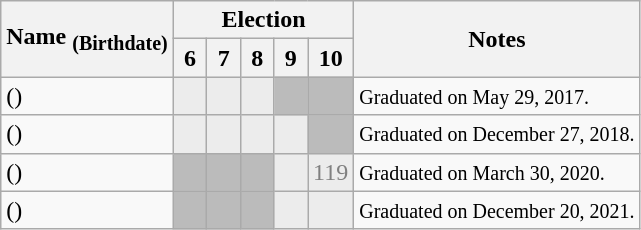<table class="wikitable" style="text-align:center;">
<tr ">
<th rowspan="2">Name <sub>(Birthdate)</sub></th>
<th colspan="5">Election</th>
<th rowspan="2">Notes</th>
</tr>
<tr>
<th style="width:15px;">6</th>
<th style="width:15px;">7</th>
<th style="width:15px;">8</th>
<th style="width:15px;">9</th>
<th style="width:15px;">10</th>
</tr>
<tr>
<td style="text-align:left;" data-sort-value="Tsutsui, Riko">  ()</td>
<td style="background:#ececec; color:gray;"></td>
<td style="background:#ececec; color:gray;"></td>
<td style="background:#ececec; color:gray;"></td>
<td style="background:#bbb;"> </td>
<td style="background:#bbb;"> </td>
<td style="text-align:left;"><small>Graduated on May 29, 2017.</small></td>
</tr>
<tr>
<td style="text-align:left;" data-sort-value="Matsuda, Yumi">  ()</td>
<td style="background:#ececec; color:gray;"></td>
<td style="background:#ececec; color:gray;"></td>
<td style="background:#ececec; color:gray;"></td>
<td style="background:#ececec; color:gray;"></td>
<td style="background:#bbb;"> </td>
<td style="text-align:left;"><small>Graduated on December 27, 2018.</small></td>
</tr>
<tr>
<td style="text-align:left;" data-sort-value="Tsukiashi, Amane">  ()</td>
<td style="background:#bbb;"> </td>
<td style="background:#bbb;"> </td>
<td style="background:#bbb;"> </td>
<td style="background:#ececec; color:gray;"></td>
<td style="background:#ececec; color:gray;">119</td>
<td style="text-align:left;"><small>Graduated on March 30, 2020.</small></td>
</tr>
<tr>
<td style="text-align:left;" data-sort-value="Shimizu, Rio">  ()</td>
<td style="background:#bbb;"> </td>
<td style="background:#bbb;"> </td>
<td style="background:#bbb;"> </td>
<td style="background:#ececec; color:gray;"></td>
<td style="background:#ececec; color:gray;"></td>
<td style="text-align:left;"><small>Graduated on December 20, 2021.</small></td>
</tr>
</table>
